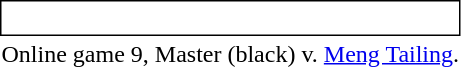<table style="display:inline; display:inline-table;">
<tr>
<td style="border: solid thin; padding: 2px;"><br></td>
</tr>
<tr>
<td style="text-align:center">Online game 9, Master (black) v. <a href='#'>Meng Tailing</a>.</td>
</tr>
</table>
